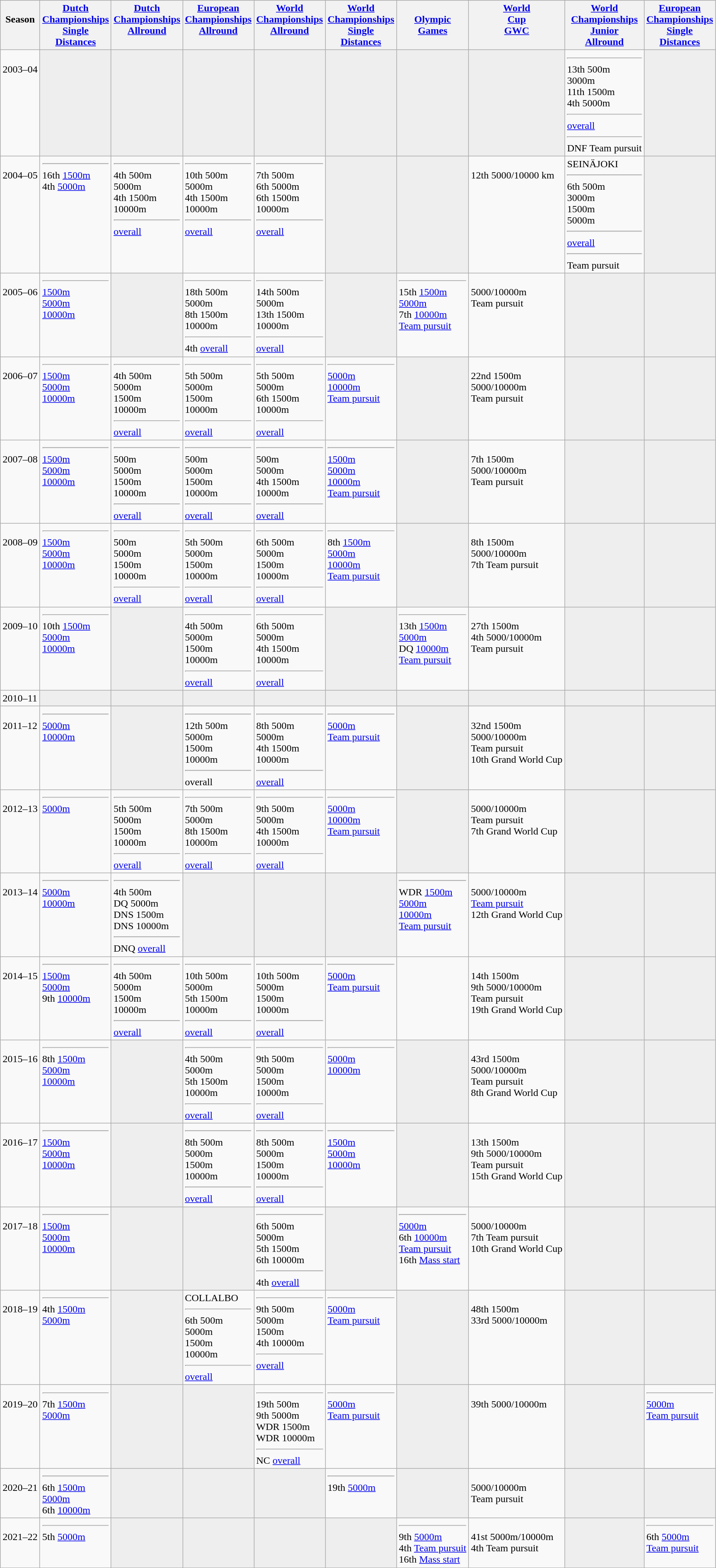<table class="wikitable">
<tr style="vertical-align: top;">
<th><br> Season</th>
<th><a href='#'>Dutch <br> Championships <br> Single <br> Distances</a></th>
<th><a href='#'>Dutch <br> Championships <br> Allround</a></th>
<th><a href='#'>European <br> Championships <br> Allround</a></th>
<th><a href='#'>World <br> Championships <br> Allround</a></th>
<th><a href='#'>World <br> Championships <br> Single <br> Distances</a></th>
<th> <br> <a href='#'>Olympic <br> Games</a></th>
<th><a href='#'>World <br> Cup <br> GWC</a></th>
<th><a href='#'>World <br> Championships <br> Junior <br> Allround</a></th>
<th><a href='#'>European <br> Championships <br> Single <br> Distances</a></th>
</tr>
<tr style="vertical-align: top;">
<td><br> 2003–04</td>
<td bgcolor=#EEEEEE></td>
<td bgcolor=#EEEEEE></td>
<td bgcolor=#EEEEEE></td>
<td bgcolor=#EEEEEE></td>
<td bgcolor=#EEEEEE></td>
<td bgcolor=#EEEEEE></td>
<td bgcolor=#EEEEEE></td>
<td> <hr> 13th 500m <br>  3000m <br> 11th 1500m <br> 4th 5000m <hr>  <a href='#'>overall</a> <hr> DNF Team pursuit</td>
<td bgcolor=#EEEEEE></td>
</tr>
<tr style="vertical-align: top;">
<td><br> 2004–05</td>
<td> <hr> 16th <a href='#'>1500m</a> <br> 4th <a href='#'>5000m</a></td>
<td> <hr> 4th 500m <br>  5000m <br> 4th 1500m <br>  10000m <hr>  <a href='#'>overall</a></td>
<td> <hr> 10th 500m <br>  5000m <br> 4th 1500m <br>  10000m <hr>  <a href='#'>overall</a></td>
<td> <hr> 7th 500m <br> 6th 5000m <br> 6th 1500m <br>  10000m <hr>  <a href='#'>overall</a></td>
<td bgcolor=#EEEEEE></td>
<td bgcolor=#EEEEEE></td>
<td><br> 12th 5000/10000 km</td>
<td>SEINÄJOKI <hr> 6th 500m <br>  3000m <br>  1500m <br>  5000m <hr>  <a href='#'>overall</a> <hr>  Team pursuit</td>
<td bgcolor=#EEEEEE></td>
</tr>
<tr style="vertical-align: top;">
<td><br> 2005–06</td>
<td> <hr>  <a href='#'>1500m</a> <br>  <a href='#'>5000m</a> <br>  <a href='#'>10000m</a></td>
<td bgcolor=#EEEEEE></td>
<td> <hr> 18th 500m <br>  5000m <br> 8th 1500m <br>  10000m <hr> 4th <a href='#'>overall</a></td>
<td> <hr> 14th 500m <br>  5000m <br> 13th 1500m <br>  10000m <hr>  <a href='#'>overall</a></td>
<td bgcolor=#EEEEEE></td>
<td> <hr> 15th <a href='#'>1500m</a> <br>  <a href='#'>5000m</a> <br> 7th <a href='#'>10000m</a> <br>  <a href='#'>Team pursuit</a></td>
<td><br>  5000/10000m <br>  Team pursuit</td>
<td bgcolor=#EEEEEE></td>
<td bgcolor=#EEEEEE></td>
</tr>
<tr style="vertical-align: top;">
<td><br> 2006–07</td>
<td> <hr>  <a href='#'>1500m</a> <br>  <a href='#'>5000m</a> <br>  <a href='#'>10000m</a></td>
<td> <hr> 4th 500m <br>  5000m <br>  1500m <br>  10000m <hr>  <a href='#'>overall</a></td>
<td> <hr> 5th 500m <br>  5000m <br>  1500m <br>  10000m <hr>  <a href='#'>overall</a></td>
<td> <hr> 5th 500m <br>  5000m <br> 6th 1500m <br>  10000m <hr>  <a href='#'>overall</a></td>
<td> <hr>  <a href='#'>5000m</a> <br>  <a href='#'>10000m</a> <br>  <a href='#'>Team pursuit</a></td>
<td bgcolor=#EEEEEE></td>
<td><br> 22nd 1500m <br>  5000/10000m <br>  Team pursuit</td>
<td bgcolor=#EEEEEE></td>
<td bgcolor=#EEEEEE></td>
</tr>
<tr style="vertical-align: top;">
<td><br> 2007–08</td>
<td> <hr>  <a href='#'>1500m</a> <br>  <a href='#'>5000m</a> <br>  <a href='#'>10000m</a></td>
<td> <hr>  500m <br>  5000m <br>  1500m <br>  10000m <hr>  <a href='#'>overall</a></td>
<td> <hr>  500m <br>  5000m <br>  1500m <br>  10000m <hr>  <a href='#'>overall</a></td>
<td> <hr>  500m <br>  5000m <br> 4th 1500m <br>  10000m <hr>  <a href='#'>overall</a></td>
<td> <hr>  <a href='#'>1500m</a> <br>  <a href='#'>5000m</a> <br>  <a href='#'>10000m</a> <br>  <a href='#'>Team pursuit</a></td>
<td bgcolor=#EEEEEE></td>
<td><br> 7th 1500m <br>  5000/10000m <br>  Team pursuit</td>
<td bgcolor=#EEEEEE></td>
<td bgcolor=#EEEEEE></td>
</tr>
<tr style="vertical-align: top;">
<td><br> 2008–09</td>
<td> <hr>  <a href='#'>1500m</a> <br>  <a href='#'>5000m</a> <br>  <a href='#'>10000m</a></td>
<td> <hr>  500m <br>  5000m <br>  1500m <br>  10000m <hr>  <a href='#'>overall</a></td>
<td> <hr> 5th 500m <br>  5000m <br>  1500m <br>  10000m <hr>  <a href='#'>overall</a></td>
<td> <hr> 6th 500m <br>  5000m <br>  1500m <br>  10000m <hr>  <a href='#'>overall</a></td>
<td> <hr> 8th <a href='#'>1500m</a> <br>  <a href='#'>5000m</a> <br>  <a href='#'>10000m</a> <br>  <a href='#'>Team pursuit</a></td>
<td bgcolor=#EEEEEE></td>
<td><br> 8th 1500m <br>  5000/10000m <br> 7th Team pursuit</td>
<td bgcolor=#EEEEEE></td>
<td bgcolor=#EEEEEE></td>
</tr>
<tr style="vertical-align: top;">
<td><br> 2009–10</td>
<td> <hr> 10th <a href='#'>1500m</a> <br>  <a href='#'>5000m</a> <br>  <a href='#'>10000m</a> <br></td>
<td bgcolor=#EEEEEE></td>
<td> <hr> 4th 500m <br>  5000m <br>  1500m <br>  10000m <hr>  <a href='#'>overall</a></td>
<td> <hr> 6th 500m <br>  5000m <br> 4th 1500m <br>  10000m <hr>  <a href='#'>overall</a></td>
<td bgcolor=#EEEEEE></td>
<td> <hr> 13th <a href='#'>1500m</a> <br>  <a href='#'>5000m</a> <br> DQ <a href='#'>10000m</a> <br>  <a href='#'>Team pursuit</a></td>
<td><br> 27th 1500m <br> 4th 5000/10000m <br>  Team pursuit</td>
<td bgcolor=#EEEEEE></td>
<td bgcolor=#EEEEEE></td>
</tr>
<tr style="vertical-align: top;">
<td>2010–11</td>
<td bgcolor=#EEEEEE></td>
<td bgcolor=#EEEEEE></td>
<td bgcolor=#EEEEEE></td>
<td bgcolor=#EEEEEE></td>
<td bgcolor=#EEEEEE></td>
<td bgcolor=#EEEEEE></td>
<td bgcolor=#EEEEEE></td>
<td bgcolor=#EEEEEE></td>
<td bgcolor=#EEEEEE></td>
</tr>
<tr style="vertical-align: top;">
<td><br> 2011–12</td>
<td> <hr>  <a href='#'>5000m</a> <br>  <a href='#'>10000m</a></td>
<td bgcolor=#EEEEEE></td>
<td> <hr> 12th 500m <br>  5000m <br>  1500m <br>  10000m <hr>  overall</td>
<td> <hr> 8th 500m <br>  5000m <br> 4th 1500m <br>  10000m <hr>  <a href='#'>overall</a></td>
<td> <hr>  <a href='#'>5000m</a> <br>  <a href='#'>Team pursuit</a></td>
<td bgcolor=#EEEEEE></td>
<td><br> 32nd 1500m <br>  5000/10000m <br>  Team pursuit <br> 10th Grand World Cup</td>
<td bgcolor=#EEEEEE></td>
<td bgcolor=#EEEEEE></td>
</tr>
<tr style="vertical-align: top;">
<td><br> 2012–13</td>
<td> <hr>  <a href='#'>5000m</a></td>
<td> <hr> 5th 500m <br>  5000m <br>  1500m <br>  10000m <hr>  <a href='#'>overall</a></td>
<td> <hr> 7th 500m <br>  5000m <br> 8th 1500m <br>  10000m <hr>  <a href='#'>overall</a></td>
<td> <hr> 9th 500m <br>  5000m <br> 4th 1500m <br>  10000m <hr>  <a href='#'>overall</a></td>
<td> <hr>  <a href='#'>5000m</a> <br>  <a href='#'>10000m</a> <br>  <a href='#'>Team pursuit</a></td>
<td bgcolor=#EEEEEE></td>
<td><br>  5000/10000m <br>  Team pursuit <br> 7th Grand World Cup</td>
<td bgcolor=#EEEEEE></td>
<td bgcolor=#EEEEEE></td>
</tr>
<tr style="vertical-align: top;">
<td><br> 2013–14</td>
<td> <hr>  <a href='#'>5000m</a> <br>  <a href='#'>10000m</a></td>
<td> <hr> 4th 500m <br> DQ 5000m <br> DNS 1500m <br> DNS 10000m <hr> DNQ <a href='#'>overall</a></td>
<td bgcolor=#EEEEEE></td>
<td bgcolor=#EEEEEE></td>
<td bgcolor=#EEEEEE></td>
<td> <hr> WDR <a href='#'>1500m</a> <br>  <a href='#'>5000m</a> <br>  <a href='#'>10000m</a> <br>  <a href='#'>Team pursuit</a></td>
<td><br>  5000/10000m <br>  <a href='#'>Team pursuit</a> <br> 12th Grand World Cup</td>
<td bgcolor=#EEEEEE></td>
<td bgcolor=#EEEEEE></td>
</tr>
<tr style="vertical-align: top;">
<td><br> 2014–15</td>
<td> <hr>  <a href='#'>1500m</a> <br>  <a href='#'>5000m</a> <br> 9th <a href='#'>10000m</a></td>
<td> <hr> 4th 500m <br>  5000m <br>  1500m <br>  10000m <hr>  <a href='#'>overall</a></td>
<td> <hr> 10th 500m <br>  5000m <br> 5th 1500m <br>  10000m <hr>  <a href='#'>overall</a></td>
<td> <hr> 10th 500m <br>  5000m <br>  1500m <br>  10000m <hr>  <a href='#'>overall</a></td>
<td> <hr>  <a href='#'>5000m</a> <br>  <a href='#'>Team pursuit</a></td>
<td></td>
<td><br> 14th 1500m <br> 9th 5000/10000m <br>  Team pursuit <br> 19th Grand World Cup</td>
<td bgcolor=#EEEEEE></td>
<td bgcolor=#EEEEEE></td>
</tr>
<tr style="vertical-align: top;">
<td><br> 2015–16</td>
<td> <hr> 8th <a href='#'>1500m</a> <br>  <a href='#'>5000m</a> <br>  <a href='#'>10000m</a></td>
<td bgcolor=#EEEEEE></td>
<td> <hr> 4th 500m <br>  5000m <br> 5th 1500m <br>  10000m <hr>  <a href='#'>overall</a></td>
<td> <hr> 9th 500m <br>  5000m <br>  1500m <br>  10000m <hr>  <a href='#'>overall</a></td>
<td> <hr>  <a href='#'>5000m</a> <br>  <a href='#'>10000m</a></td>
<td bgcolor=#EEEEEE></td>
<td><br> 43rd 1500m <br>  5000/10000m <br>  Team pursuit <br> 8th Grand World Cup</td>
<td bgcolor=#EEEEEE></td>
<td bgcolor=#EEEEEE></td>
</tr>
<tr style="vertical-align: top;">
<td><br> 2016–17</td>
<td> <hr>  <a href='#'>1500m</a> <br>  <a href='#'>5000m</a> <br>  <a href='#'>10000m</a></td>
<td bgcolor=#EEEEEE></td>
<td> <hr> 8th 500m <br>  5000m <br>  1500m <br>  10000m <hr>  <a href='#'>overall</a></td>
<td> <hr> 8th 500m <br>  5000m <br>  1500m <br>  10000m <hr>  <a href='#'>overall</a></td>
<td> <hr>  <a href='#'>1500m</a> <br>  <a href='#'>5000m</a> <br>  <a href='#'>10000m</a></td>
<td bgcolor=#EEEEEE></td>
<td><br> 13th 1500m <br> 9th 5000/10000m <br>  Team pursuit <br> 15th Grand World Cup</td>
<td bgcolor=#EEEEEE></td>
<td bgcolor=#EEEEEE></td>
</tr>
<tr style="vertical-align: top;">
<td><br> 2017–18</td>
<td> <hr>  <a href='#'>1500m</a> <br>  <a href='#'>5000m</a> <br>  <a href='#'>10000m</a></td>
<td bgcolor=#EEEEEE></td>
<td bgcolor=#EEEEEE></td>
<td> <hr> 6th 500m <br>  5000m <br> 5th 1500m <br> 6th 10000m <hr> 4th <a href='#'>overall</a> <br></td>
<td bgcolor=#EEEEEE></td>
<td> <hr>  <a href='#'>5000m</a> <br> 6th <a href='#'>10000m</a> <br>  <a href='#'>Team pursuit</a> <br> 16th <a href='#'>Mass start</a></td>
<td><br>  5000/10000m <br> 7th Team pursuit <br> 10th Grand World Cup</td>
<td bgcolor=#EEEEEE></td>
<td bgcolor=#EEEEEE></td>
</tr>
<tr style="vertical-align: top;">
<td><br> 2018–19</td>
<td> <hr> 4th <a href='#'>1500m</a> <br>  <a href='#'>5000m</a></td>
<td bgcolor=#EEEEEE></td>
<td>COLLALBO <hr> 6th 500m <br>  5000m <br>  1500m <br>  10000m <hr>  <a href='#'>overall</a></td>
<td> <hr> 9th 500m <br>  5000m <br>  1500m <br> 4th 10000m <hr>  <a href='#'>overall</a></td>
<td> <hr>  <a href='#'>5000m</a> <br>  <a href='#'>Team pursuit</a></td>
<td bgcolor=#EEEEEE></td>
<td><br> 48th 1500m <br> 33rd 5000/10000m</td>
<td bgcolor=#EEEEEE></td>
<td bgcolor=#EEEEEE></td>
</tr>
<tr style="vertical-align: top;">
<td><br> 2019–20</td>
<td> <hr> 7th <a href='#'>1500m</a> <br>  <a href='#'>5000m</a></td>
<td bgcolor=#EEEEEE></td>
<td bgcolor=#EEEEEE></td>
<td> <hr> 19th 500m <br> 9th 5000m <br> WDR 1500m <br> WDR 10000m <hr> NC <a href='#'>overall</a></td>
<td> <hr>  <a href='#'>5000m</a> <br>  <a href='#'>Team pursuit</a></td>
<td bgcolor=#EEEEEE></td>
<td><br> 39th 5000/10000m</td>
<td bgcolor=#EEEEEE></td>
<td> <hr>  <a href='#'>5000m</a> <br>  <a href='#'>Team pursuit</a></td>
</tr>
<tr style="vertical-align: top;">
<td><br> 2020–21</td>
<td> <hr> 6th <a href='#'>1500m</a> <br>  <a href='#'>5000m</a> <br> 6th <a href='#'>10000m</a></td>
<td bgcolor=#EEEEEE></td>
<td bgcolor=#EEEEEE></td>
<td bgcolor=#EEEEEE></td>
<td> <hr> 19th <a href='#'>5000m</a></td>
<td bgcolor=#EEEEEE></td>
<td><br>  5000/10000m <br>  Team pursuit</td>
<td bgcolor=#EEEEEE></td>
<td bgcolor=#EEEEEE></td>
</tr>
<tr style="vertical-align: top;">
<td><br> 2021–22</td>
<td> <hr> 5th <a href='#'>5000m</a></td>
<td bgcolor=#EEEEEE></td>
<td bgcolor=#EEEEEE></td>
<td bgcolor=#EEEEEE></td>
<td bgcolor=#EEEEEE></td>
<td> <hr> 9th <a href='#'>5000m</a> <br> 4th <a href='#'>Team pursuit</a> <br> 16th <a href='#'>Mass start</a></td>
<td><br> 41st 5000m/10000m <br> 4th Team pursuit</td>
<td bgcolor=#EEEEEE></td>
<td> <hr> 6th <a href='#'>5000m</a> <br>  <a href='#'>Team pursuit</a></td>
</tr>
</table>
